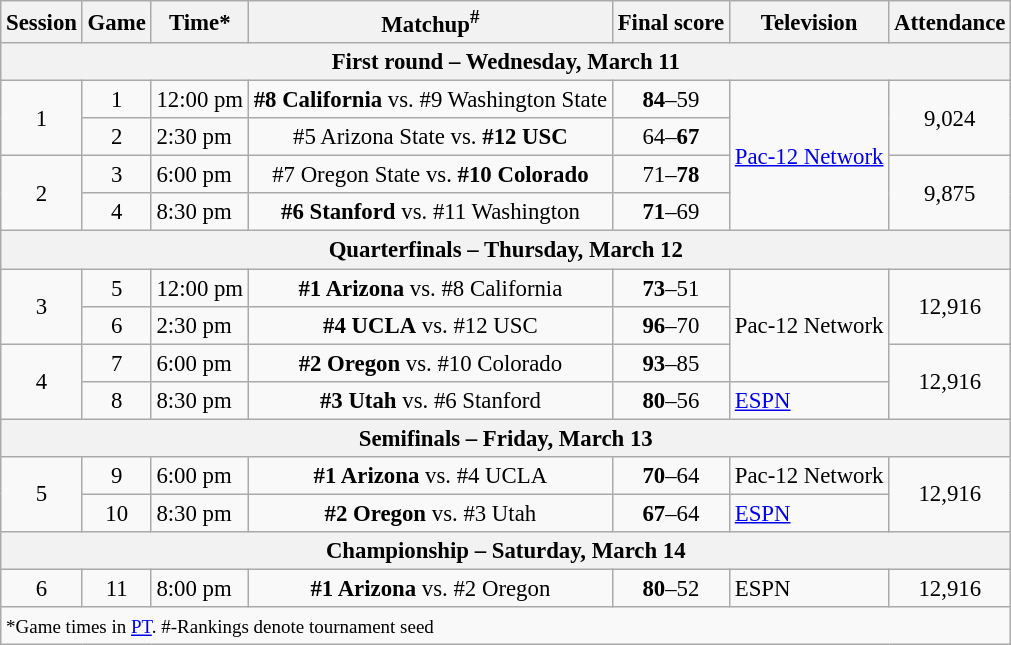<table class="wikitable" style="font-size: 95%">
<tr>
<th>Session</th>
<th>Game</th>
<th>Time*</th>
<th>Matchup<sup>#</sup></th>
<th>Final score</th>
<th>Television</th>
<th>Attendance</th>
</tr>
<tr>
<th colspan=7>First round – Wednesday, March 11</th>
</tr>
<tr>
<td rowspan=2 align=center>1</td>
<td align=center>1</td>
<td>12:00 pm</td>
<td align=center><strong>#8 California</strong> vs. #9 Washington State</td>
<td align=center><strong>84</strong>–59</td>
<td rowspan=4><a href='#'>Pac-12 Network</a></td>
<td rowspan=2 align=center>9,024</td>
</tr>
<tr>
<td align=center>2</td>
<td>2:30 pm</td>
<td align=center>#5 Arizona State vs. <strong>#12 USC</strong></td>
<td align=center>64–<strong>67</strong></td>
</tr>
<tr>
<td rowspan=2 align=center>2</td>
<td align=center>3</td>
<td>6:00 pm</td>
<td align=center>#7 Oregon State vs. <strong>#10 Colorado</strong></td>
<td align=center>71–<strong>78</strong></td>
<td rowspan=2 align=center>9,875</td>
</tr>
<tr>
<td align=center>4</td>
<td>8:30 pm</td>
<td align=center><strong>#6 Stanford</strong> vs. #11 Washington</td>
<td align=center><strong>71</strong>–69</td>
</tr>
<tr>
<th colspan=7>Quarterfinals – Thursday, March 12</th>
</tr>
<tr>
<td rowspan=2 align=center>3</td>
<td align=center>5</td>
<td>12:00 pm</td>
<td align=center><strong>#1 Arizona</strong> vs. #8 California</td>
<td align=center><strong>73</strong>–51</td>
<td rowspan=3>Pac-12 Network</td>
<td rowspan=2 align=center>12,916</td>
</tr>
<tr>
<td align=center>6</td>
<td>2:30 pm</td>
<td align=center><strong>#4 UCLA</strong> vs. #12 USC</td>
<td align=center><strong>96</strong>–70</td>
</tr>
<tr>
<td rowspan=2 align=center>4</td>
<td align=center>7</td>
<td>6:00 pm</td>
<td align=center><strong>#2 Oregon</strong> vs. #10 Colorado</td>
<td align=center><strong>93</strong>–85</td>
<td rowspan=2 align=center>12,916</td>
</tr>
<tr>
<td align=center>8</td>
<td>8:30 pm</td>
<td align=center><strong>#3 Utah</strong> vs. #6 Stanford</td>
<td align=center><strong>80</strong>–56</td>
<td><a href='#'>ESPN</a></td>
</tr>
<tr>
<th colspan=7>Semifinals – Friday, March 13</th>
</tr>
<tr>
<td rowspan=2 align=center>5</td>
<td align=center>9</td>
<td>6:00 pm</td>
<td align=center><strong>#1 Arizona</strong> vs. #4 UCLA</td>
<td align=center><strong>70</strong>–64</td>
<td>Pac-12 Network</td>
<td rowspan=2 align=center>12,916</td>
</tr>
<tr>
<td align=center>10</td>
<td>8:30 pm</td>
<td align=center><strong>#2 Oregon</strong> vs. #3 Utah</td>
<td align=center><strong>67</strong>–64</td>
<td><a href='#'>ESPN</a></td>
</tr>
<tr>
<th colspan=7>Championship – Saturday, March 14</th>
</tr>
<tr>
<td align=center>6</td>
<td align=center>11</td>
<td>8:00 pm</td>
<td align=center><strong>#1 Arizona</strong> vs. #2 Oregon</td>
<td align=center><strong>80</strong>–52</td>
<td>ESPN</td>
<td align=center>12,916</td>
</tr>
<tr>
<td colspan=7><small>*Game times in <a href='#'>PT</a>. #-Rankings denote tournament seed</small></td>
</tr>
</table>
